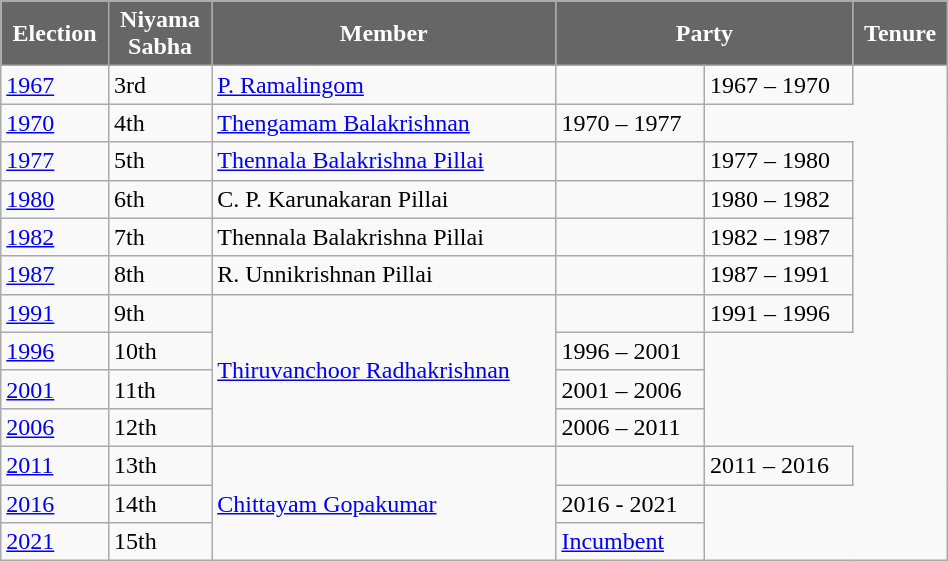<table class="wikitable sortable" width="50%">
<tr>
<th style="background-color:#666666; color:white">Election</th>
<th style="background-color:#666666; color:white">Niyama<br>Sabha</th>
<th style="background-color:#666666; color:white">Member</th>
<th colspan="2" style="background-color:#666666; color:white">Party</th>
<th style="background-color:#666666; color:white">Tenure</th>
</tr>
<tr>
<td><a href='#'>1967</a></td>
<td>3rd</td>
<td><a href='#'>P. Ramalingom</a></td>
<td></td>
<td>1967 – 1970</td>
</tr>
<tr>
<td><a href='#'>1970</a></td>
<td>4th</td>
<td><a href='#'>Thengamam Balakrishnan</a></td>
<td>1970 – 1977</td>
</tr>
<tr>
<td><a href='#'>1977</a></td>
<td>5th</td>
<td><a href='#'>Thennala Balakrishna Pillai</a></td>
<td></td>
<td>1977 – 1980</td>
</tr>
<tr>
<td><a href='#'>1980</a></td>
<td>6th</td>
<td>C. P. Karunakaran Pillai</td>
<td></td>
<td>1980 – 1982</td>
</tr>
<tr>
<td><a href='#'>1982</a></td>
<td>7th</td>
<td>Thennala Balakrishna Pillai</td>
<td></td>
<td>1982 – 1987</td>
</tr>
<tr>
<td><a href='#'>1987</a></td>
<td>8th</td>
<td>R. Unnikrishnan Pillai</td>
<td></td>
<td>1987 – 1991</td>
</tr>
<tr>
<td><a href='#'>1991</a></td>
<td>9th</td>
<td rowspan="4"><a href='#'>Thiruvanchoor Radhakrishnan</a></td>
<td></td>
<td>1991 – 1996</td>
</tr>
<tr>
<td><a href='#'>1996</a></td>
<td>10th</td>
<td>1996 – 2001</td>
</tr>
<tr>
<td><a href='#'>2001</a></td>
<td>11th</td>
<td>2001 – 2006</td>
</tr>
<tr>
<td><a href='#'>2006</a></td>
<td>12th</td>
<td>2006 – 2011</td>
</tr>
<tr>
<td><a href='#'>2011</a></td>
<td>13th</td>
<td rowspan="3"><a href='#'>Chittayam Gopakumar</a></td>
<td></td>
<td>2011 – 2016</td>
</tr>
<tr>
<td><a href='#'>2016</a></td>
<td>14th</td>
<td>2016 - 2021</td>
</tr>
<tr>
<td><a href='#'>2021</a></td>
<td>15th</td>
<td><a href='#'>Incumbent</a></td>
</tr>
</table>
